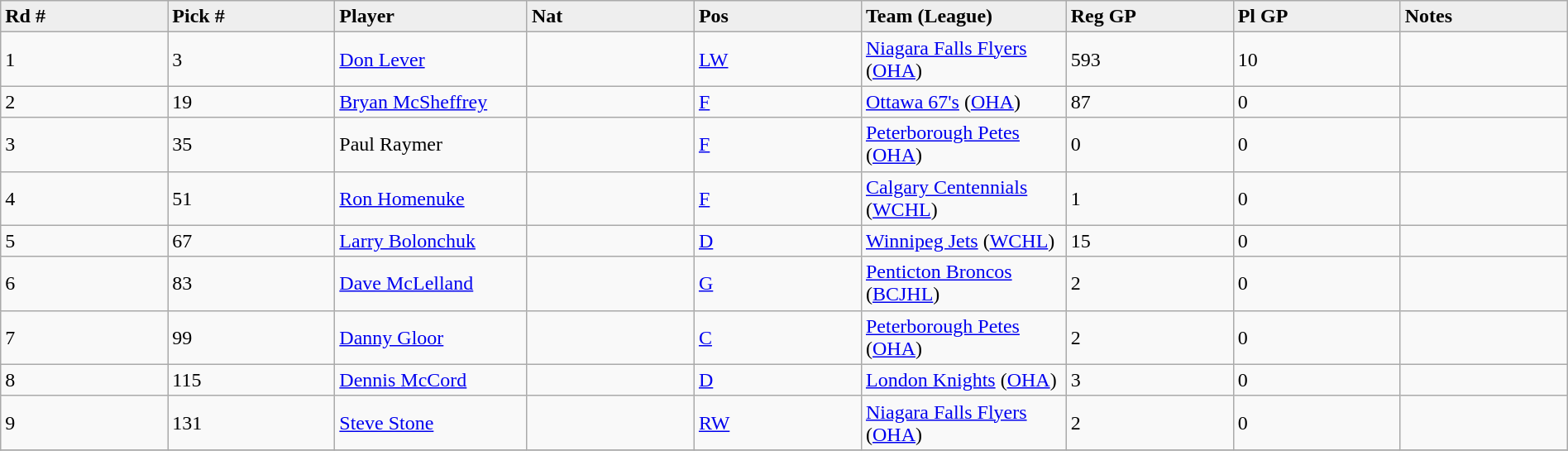<table class="wikitable" style="width: 100%">
<tr>
<td width="5%"; bgcolor="#eeeeee"><strong>Rd #</strong></td>
<td width="5%"; bgcolor="#eeeeee"><strong>Pick #</strong></td>
<td width="5%"; bgcolor="#eeeeee"><strong>Player</strong></td>
<td width="5%"; bgcolor="#eeeeee"><strong>Nat</strong></td>
<td width="5%"; bgcolor="#eeeeee"><strong>Pos</strong></td>
<td width="5%"; bgcolor="#eeeeee"><strong>Team (League)</strong></td>
<td width="5%"; bgcolor="#eeeeee"><strong>Reg GP</strong></td>
<td width="5%"; bgcolor="#eeeeee"><strong>Pl GP</strong></td>
<td width="5%"; bgcolor="#eeeeee"><strong>Notes</strong></td>
</tr>
<tr>
<td>1</td>
<td>3</td>
<td><a href='#'>Don Lever</a></td>
<td></td>
<td><a href='#'>LW</a></td>
<td><a href='#'>Niagara Falls Flyers</a> (<a href='#'>OHA</a>)</td>
<td>593</td>
<td>10</td>
<td></td>
</tr>
<tr>
<td>2</td>
<td>19</td>
<td><a href='#'>Bryan McSheffrey</a></td>
<td></td>
<td><a href='#'>F</a></td>
<td><a href='#'>Ottawa 67's</a> (<a href='#'>OHA</a>)</td>
<td>87</td>
<td>0</td>
<td></td>
</tr>
<tr>
<td>3</td>
<td>35</td>
<td>Paul Raymer</td>
<td></td>
<td><a href='#'>F</a></td>
<td><a href='#'>Peterborough Petes</a> (<a href='#'>OHA</a>)</td>
<td>0</td>
<td>0</td>
<td></td>
</tr>
<tr>
<td>4</td>
<td>51</td>
<td><a href='#'>Ron Homenuke</a></td>
<td></td>
<td><a href='#'>F</a></td>
<td><a href='#'>Calgary Centennials</a> (<a href='#'>WCHL</a>)</td>
<td>1</td>
<td>0</td>
<td></td>
</tr>
<tr>
<td>5</td>
<td>67</td>
<td><a href='#'>Larry Bolonchuk</a></td>
<td></td>
<td><a href='#'>D</a></td>
<td><a href='#'>Winnipeg Jets</a> (<a href='#'>WCHL</a>)</td>
<td>15</td>
<td>0</td>
<td></td>
</tr>
<tr>
<td>6</td>
<td>83</td>
<td><a href='#'>Dave McLelland</a></td>
<td></td>
<td><a href='#'>G</a></td>
<td><a href='#'>Penticton Broncos</a> (<a href='#'>BCJHL</a>)</td>
<td>2</td>
<td>0</td>
<td></td>
</tr>
<tr>
<td>7</td>
<td>99</td>
<td><a href='#'>Danny Gloor</a></td>
<td></td>
<td><a href='#'>C</a></td>
<td><a href='#'>Peterborough Petes</a> (<a href='#'>OHA</a>)</td>
<td>2</td>
<td>0</td>
<td></td>
</tr>
<tr>
<td>8</td>
<td>115</td>
<td><a href='#'>Dennis McCord</a></td>
<td></td>
<td><a href='#'>D</a></td>
<td><a href='#'>London Knights</a> (<a href='#'>OHA</a>)</td>
<td>3</td>
<td>0</td>
<td></td>
</tr>
<tr>
<td>9</td>
<td>131</td>
<td><a href='#'>Steve Stone</a></td>
<td></td>
<td><a href='#'>RW</a></td>
<td><a href='#'>Niagara Falls Flyers</a> (<a href='#'>OHA</a>)</td>
<td>2</td>
<td>0</td>
<td></td>
</tr>
<tr>
</tr>
</table>
